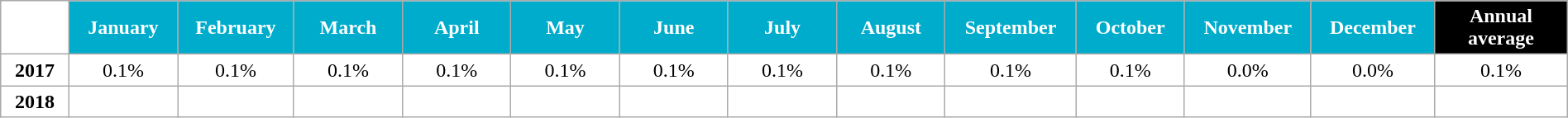<table class="wikitable" style="width:100%; margin:auto; background:#ffffff;">
<tr>
<th style="background:#FFFFFF; color:#FFFFFF;" width="35px"></th>
<th style="background:#00ACCB; color:#FFFFFF;" width="60px">January</th>
<th style="background:#00ACCB; color:#FFFFFF;" width="60px">February</th>
<th style="background:#00ACCB; color:#FFFFFF;" width="60px">March</th>
<th style="background:#00ACCB; color:#FFFFFF;" width="60px">April</th>
<th style="background:#00ACCB; color:#FFFFFF;" width="60px">May</th>
<th style="background:#00ACCB; color:#FFFFFF;" width="60px">June</th>
<th style="background:#00ACCB; color:#FFFFFF;" width="60px">July</th>
<th style="background:#00ACCB; color:#FFFFFF;" width="60px">August</th>
<th style="background:#00ACCB; color:#FFFFFF;" width="60px">September</th>
<th style="background:#00ACCB; color:#FFFFFF;" width="60px">October</th>
<th style="background:#00ACCB; color:#FFFFFF;" width="60px">November</th>
<th style="background:#00ACCB; color:#FFFFFF;" width="60px">December</th>
<th style="background:#000000; color:#FFFFFF;" width="75px">Annual average</th>
</tr>
<tr align="center">
<td><strong>2017</strong></td>
<td>0.1%</td>
<td>0.1%</td>
<td>0.1%</td>
<td>0.1%</td>
<td>0.1%</td>
<td>0.1%</td>
<td>0.1%</td>
<td>0.1%</td>
<td>0.1%</td>
<td>0.1%</td>
<td>0.0%</td>
<td>0.0%</td>
<td>0.1%</td>
</tr>
<tr align="center">
<td><strong>2018</strong></td>
<td></td>
<td></td>
<td></td>
<td></td>
<td></td>
<td></td>
<td></td>
<td></td>
<td></td>
<td></td>
<td></td>
<td></td>
<td></td>
</tr>
</table>
